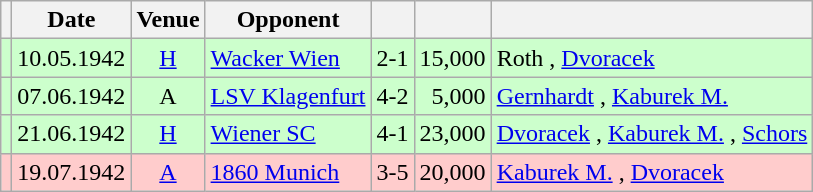<table class="wikitable" Style="text-align: center">
<tr>
<th></th>
<th>Date</th>
<th>Venue</th>
<th>Opponent</th>
<th></th>
<th></th>
<th></th>
</tr>
<tr style="background:#cfc">
<td></td>
<td>10.05.1942</td>
<td><a href='#'>H</a></td>
<td align="left"><a href='#'>Wacker Wien</a></td>
<td>2-1</td>
<td align="right">15,000</td>
<td align="left">Roth , <a href='#'>Dvoracek</a> </td>
</tr>
<tr style="background:#cfc">
<td></td>
<td>07.06.1942</td>
<td>A</td>
<td align="left"><a href='#'>LSV Klagenfurt</a></td>
<td>4-2</td>
<td align="right">5,000</td>
<td align="left"><a href='#'>Gernhardt</a>  , <a href='#'>Kaburek M.</a>  </td>
</tr>
<tr style="background:#cfc">
<td></td>
<td>21.06.1942</td>
<td><a href='#'>H</a></td>
<td align="left"><a href='#'>Wiener SC</a></td>
<td>4-1</td>
<td align="right">23,000</td>
<td align="left"><a href='#'>Dvoracek</a>  , <a href='#'>Kaburek M.</a> , <a href='#'>Schors</a> </td>
</tr>
<tr style="background:#fcc">
<td></td>
<td>19.07.1942</td>
<td><a href='#'>A</a></td>
<td align="left"><a href='#'>1860 Munich</a></td>
<td>3-5</td>
<td align="right">20,000</td>
<td align="left"><a href='#'>Kaburek M.</a> , <a href='#'>Dvoracek</a>  </td>
</tr>
</table>
